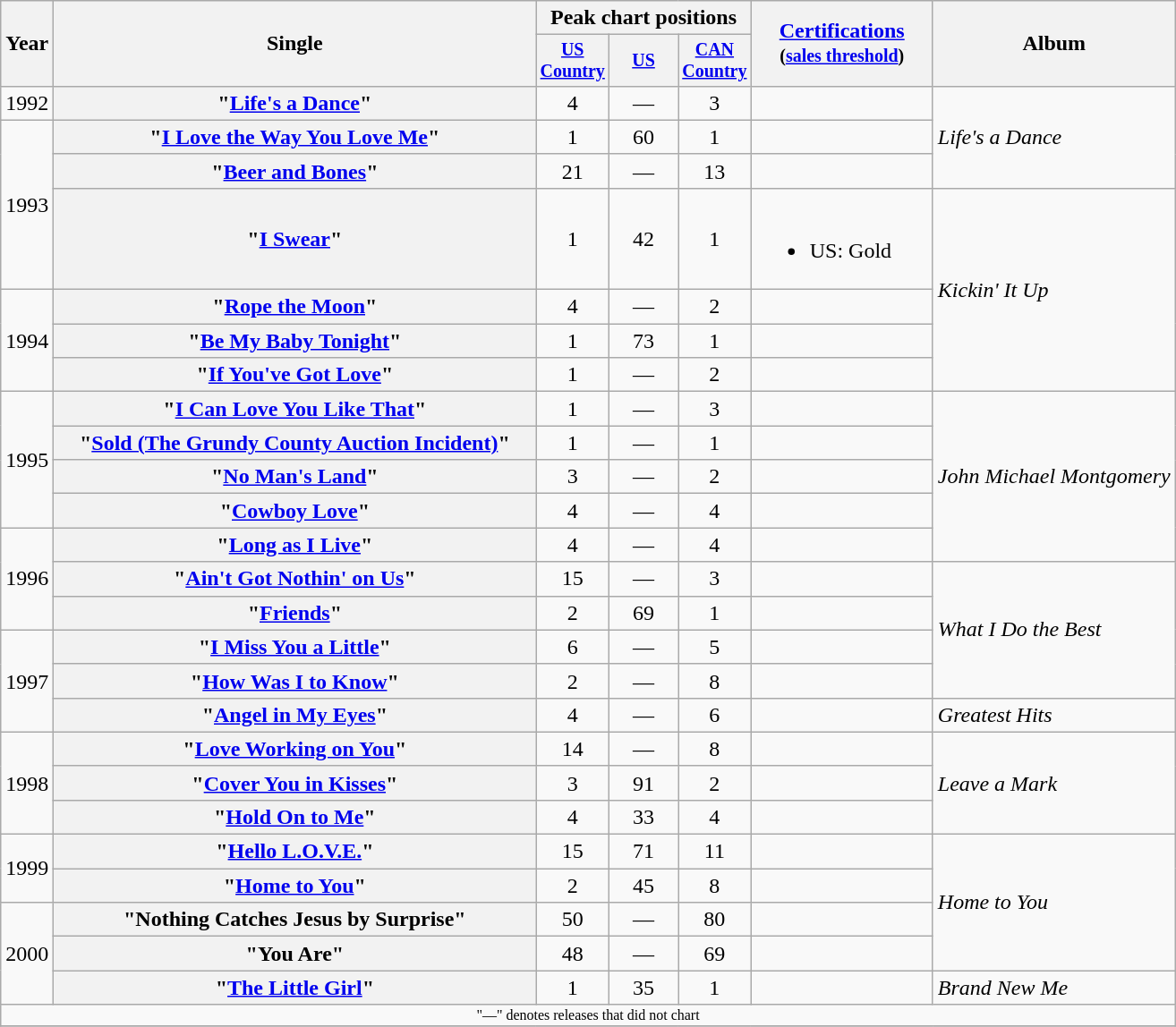<table class="wikitable plainrowheaders" style="text-align:center;">
<tr>
<th rowspan="2">Year</th>
<th rowspan="2" style="width:22em;">Single</th>
<th colspan="3">Peak chart positions</th>
<th rowspan="2" style="width:8em;"><a href='#'>Certifications</a><br><small>(<a href='#'>sales threshold</a>)</small></th>
<th rowspan="2">Album</th>
</tr>
<tr style="font-size:smaller;">
<th width="45"><a href='#'>US Country</a><br></th>
<th width="45"><a href='#'>US</a><br></th>
<th width="45"><a href='#'>CAN Country</a><br></th>
</tr>
<tr>
<td>1992</td>
<th scope="row">"<a href='#'>Life's a Dance</a>"</th>
<td>4</td>
<td>—</td>
<td>3</td>
<td></td>
<td align="left" rowspan="3"><em>Life's a Dance</em></td>
</tr>
<tr>
<td rowspan="3">1993</td>
<th scope="row">"<a href='#'>I Love the Way You Love Me</a>"</th>
<td>1</td>
<td>60</td>
<td>1</td>
<td></td>
</tr>
<tr>
<th scope="row">"<a href='#'>Beer and Bones</a>"</th>
<td>21</td>
<td>—</td>
<td>13</td>
<td></td>
</tr>
<tr>
<th scope="row">"<a href='#'>I Swear</a>"</th>
<td>1</td>
<td>42</td>
<td>1</td>
<td align="left"><br><ul><li>US: Gold</li></ul></td>
<td align="left" rowspan="4"><em>Kickin' It Up</em></td>
</tr>
<tr>
<td rowspan="3">1994</td>
<th scope="row">"<a href='#'>Rope the Moon</a>"</th>
<td>4</td>
<td>—</td>
<td>2</td>
<td></td>
</tr>
<tr>
<th scope="row">"<a href='#'>Be My Baby Tonight</a>"</th>
<td>1</td>
<td>73</td>
<td>1</td>
<td></td>
</tr>
<tr>
<th scope="row">"<a href='#'>If You've Got Love</a>"</th>
<td>1</td>
<td>—</td>
<td>2</td>
<td></td>
</tr>
<tr>
<td rowspan="4">1995</td>
<th scope="row">"<a href='#'>I Can Love You Like That</a>"</th>
<td>1</td>
<td>—</td>
<td>3</td>
<td></td>
<td align="left" rowspan="5"><em>John Michael Montgomery</em></td>
</tr>
<tr>
<th scope="row">"<a href='#'>Sold (The Grundy County Auction Incident)</a>"</th>
<td>1</td>
<td>—</td>
<td>1</td>
<td></td>
</tr>
<tr>
<th scope="row">"<a href='#'>No Man's Land</a>"</th>
<td>3</td>
<td>—</td>
<td>2</td>
<td></td>
</tr>
<tr>
<th scope="row">"<a href='#'>Cowboy Love</a>"</th>
<td>4</td>
<td>—</td>
<td>4</td>
<td></td>
</tr>
<tr>
<td rowspan="3">1996</td>
<th scope="row">"<a href='#'>Long as I Live</a>"</th>
<td>4</td>
<td>—</td>
<td>4</td>
<td></td>
</tr>
<tr>
<th scope="row">"<a href='#'>Ain't Got Nothin' on Us</a>"</th>
<td>15</td>
<td>—</td>
<td>3</td>
<td></td>
<td align="left" rowspan="4"><em>What I Do the Best</em></td>
</tr>
<tr>
<th scope="row">"<a href='#'>Friends</a>"</th>
<td>2</td>
<td>69</td>
<td>1</td>
<td></td>
</tr>
<tr>
<td rowspan="3">1997</td>
<th scope="row">"<a href='#'>I Miss You a Little</a>"</th>
<td>6</td>
<td>—</td>
<td>5</td>
<td></td>
</tr>
<tr>
<th scope="row">"<a href='#'>How Was I to Know</a>"</th>
<td>2</td>
<td>—</td>
<td>8</td>
<td></td>
</tr>
<tr>
<th scope="row">"<a href='#'>Angel in My Eyes</a>"</th>
<td>4</td>
<td>—</td>
<td>6</td>
<td></td>
<td align="left"><em>Greatest Hits</em></td>
</tr>
<tr>
<td rowspan="3">1998</td>
<th scope="row">"<a href='#'>Love Working on You</a>"</th>
<td>14</td>
<td>—</td>
<td>8</td>
<td></td>
<td align="left" rowspan="3"><em>Leave a Mark</em></td>
</tr>
<tr>
<th scope="row">"<a href='#'>Cover You in Kisses</a>"</th>
<td>3</td>
<td>91</td>
<td>2</td>
<td></td>
</tr>
<tr>
<th scope="row">"<a href='#'>Hold On to Me</a>"</th>
<td>4</td>
<td>33</td>
<td>4</td>
<td></td>
</tr>
<tr>
<td rowspan="2">1999</td>
<th scope="row">"<a href='#'>Hello L.O.V.E.</a>"</th>
<td>15</td>
<td>71</td>
<td>11</td>
<td></td>
<td align="left" rowspan="4"><em>Home to You</em></td>
</tr>
<tr>
<th scope="row">"<a href='#'>Home to You</a>"</th>
<td>2</td>
<td>45</td>
<td>8</td>
<td></td>
</tr>
<tr>
<td rowspan="3">2000</td>
<th scope="row">"Nothing Catches Jesus by Surprise"</th>
<td>50</td>
<td>—</td>
<td>80</td>
<td></td>
</tr>
<tr>
<th scope="row">"You Are"</th>
<td>48</td>
<td>—</td>
<td>69</td>
<td></td>
</tr>
<tr>
<th scope="row">"<a href='#'>The Little Girl</a>"</th>
<td>1</td>
<td>35</td>
<td>1</td>
<td></td>
<td align="left"><em>Brand New Me</em></td>
</tr>
<tr>
<td colspan="7" style="font-size:8pt">"—" denotes releases that did not chart</td>
</tr>
<tr>
</tr>
</table>
